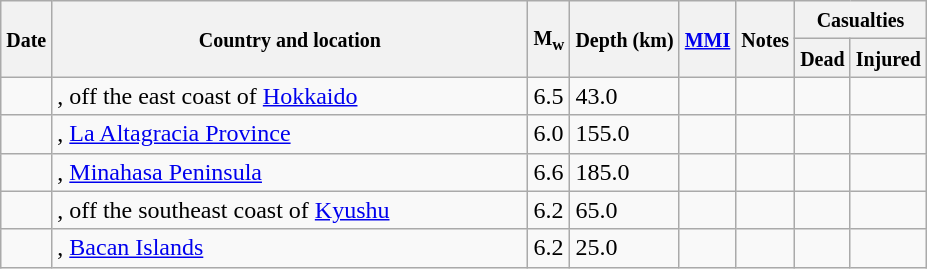<table class="wikitable sortable sort-under" style="border:1px black; margin-left:1em;">
<tr>
<th rowspan="2"><small>Date</small></th>
<th rowspan="2" style="width: 310px"><small>Country and location</small></th>
<th rowspan="2"><small>M<sub>w</sub></small></th>
<th rowspan="2"><small>Depth (km)</small></th>
<th rowspan="2"><small><a href='#'>MMI</a></small></th>
<th rowspan="2" class="unsortable"><small>Notes</small></th>
<th colspan="2"><small>Casualties</small></th>
</tr>
<tr>
<th><small>Dead</small></th>
<th><small>Injured</small></th>
</tr>
<tr>
<td></td>
<td>, off the east coast of <a href='#'>Hokkaido</a></td>
<td>6.5</td>
<td>43.0</td>
<td></td>
<td></td>
<td></td>
<td></td>
</tr>
<tr>
<td></td>
<td>, <a href='#'>La Altagracia Province</a></td>
<td>6.0</td>
<td>155.0</td>
<td></td>
<td></td>
<td></td>
<td></td>
</tr>
<tr>
<td></td>
<td>, <a href='#'>Minahasa Peninsula</a></td>
<td>6.6</td>
<td>185.0</td>
<td></td>
<td></td>
<td></td>
<td></td>
</tr>
<tr>
<td></td>
<td>, off the southeast coast of <a href='#'>Kyushu</a></td>
<td>6.2</td>
<td>65.0</td>
<td></td>
<td></td>
<td></td>
<td></td>
</tr>
<tr>
<td></td>
<td>, <a href='#'>Bacan Islands</a></td>
<td>6.2</td>
<td>25.0</td>
<td></td>
<td></td>
<td></td>
<td></td>
</tr>
</table>
